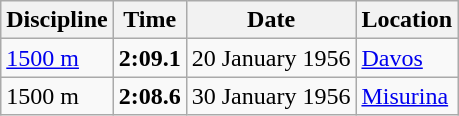<table class='wikitable'>
<tr>
<th>Discipline</th>
<th>Time</th>
<th>Date</th>
<th>Location</th>
</tr>
<tr>
<td><a href='#'>1500 m</a></td>
<td><strong>2:09.1</strong></td>
<td>20 January 1956</td>
<td align=left> <a href='#'>Davos</a></td>
</tr>
<tr>
<td>1500 m</td>
<td><strong>2:08.6</strong></td>
<td>30 January 1956</td>
<td align=left> <a href='#'>Misurina</a></td>
</tr>
</table>
